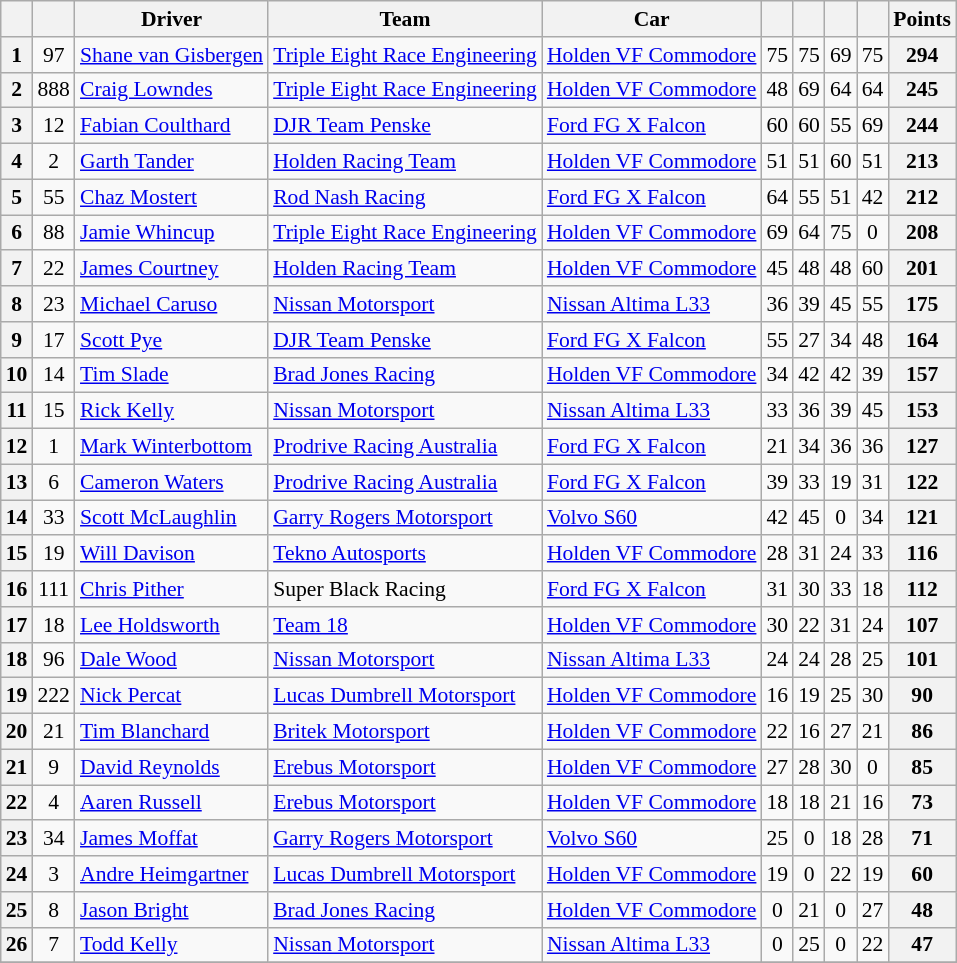<table class="wikitable" style="font-size: 90%; text-align: center">
<tr>
<th></th>
<th></th>
<th>Driver</th>
<th>Team</th>
<th>Car</th>
<th></th>
<th></th>
<th></th>
<th></th>
<th>Points</th>
</tr>
<tr>
<th>1</th>
<td>97</td>
<td align="left"> <a href='#'>Shane van Gisbergen</a></td>
<td align="left"><a href='#'>Triple Eight Race Engineering</a></td>
<td align="left"><a href='#'>Holden VF Commodore</a></td>
<td>75</td>
<td>75</td>
<td>69</td>
<td>75</td>
<th>294</th>
</tr>
<tr>
<th>2</th>
<td>888</td>
<td align="left"> <a href='#'>Craig Lowndes</a></td>
<td align="left"><a href='#'>Triple Eight Race Engineering</a></td>
<td align="left"><a href='#'>Holden VF Commodore</a></td>
<td>48</td>
<td>69</td>
<td>64</td>
<td>64</td>
<th>245</th>
</tr>
<tr>
<th>3</th>
<td>12</td>
<td align="left"> <a href='#'>Fabian Coulthard</a></td>
<td align="left"><a href='#'>DJR Team Penske</a></td>
<td align="left"><a href='#'>Ford FG X Falcon</a></td>
<td>60</td>
<td>60</td>
<td>55</td>
<td>69</td>
<th>244</th>
</tr>
<tr>
<th>4</th>
<td>2</td>
<td align="left"> <a href='#'>Garth Tander</a></td>
<td align="left"><a href='#'>Holden Racing Team</a></td>
<td align="left"><a href='#'>Holden VF Commodore</a></td>
<td>51</td>
<td>51</td>
<td>60</td>
<td>51</td>
<th>213</th>
</tr>
<tr>
<th>5</th>
<td>55</td>
<td align="left"> <a href='#'>Chaz Mostert</a></td>
<td align="left"><a href='#'>Rod Nash Racing</a></td>
<td align="left"><a href='#'>Ford FG X Falcon</a></td>
<td>64</td>
<td>55</td>
<td>51</td>
<td>42</td>
<th>212</th>
</tr>
<tr>
<th>6</th>
<td>88</td>
<td align="left"> <a href='#'>Jamie Whincup</a></td>
<td align="left"><a href='#'>Triple Eight Race Engineering</a></td>
<td align="left"><a href='#'>Holden VF Commodore</a></td>
<td>69</td>
<td>64</td>
<td>75</td>
<td>0</td>
<th>208</th>
</tr>
<tr>
<th>7</th>
<td>22</td>
<td align="left"> <a href='#'>James Courtney</a></td>
<td align="left"><a href='#'>Holden Racing Team</a></td>
<td align="left"><a href='#'>Holden VF Commodore</a></td>
<td>45</td>
<td>48</td>
<td>48</td>
<td>60</td>
<th>201</th>
</tr>
<tr>
<th>8</th>
<td>23</td>
<td align="left"> <a href='#'>Michael Caruso</a></td>
<td align="left"><a href='#'>Nissan Motorsport</a></td>
<td align="left"><a href='#'>Nissan Altima L33</a></td>
<td>36</td>
<td>39</td>
<td>45</td>
<td>55</td>
<th>175</th>
</tr>
<tr>
<th>9</th>
<td>17</td>
<td align="left"> <a href='#'>Scott Pye</a></td>
<td align="left"><a href='#'>DJR Team Penske</a></td>
<td align="left"><a href='#'>Ford FG X Falcon</a></td>
<td>55</td>
<td>27</td>
<td>34</td>
<td>48</td>
<th>164</th>
</tr>
<tr>
<th>10</th>
<td>14</td>
<td align="left"> <a href='#'>Tim Slade</a></td>
<td align="left"><a href='#'>Brad Jones Racing</a></td>
<td align="left"><a href='#'>Holden VF Commodore</a></td>
<td>34</td>
<td>42</td>
<td>42</td>
<td>39</td>
<th>157</th>
</tr>
<tr>
<th>11</th>
<td>15</td>
<td align="left"> <a href='#'>Rick Kelly</a></td>
<td align="left"><a href='#'>Nissan Motorsport</a></td>
<td align="left"><a href='#'>Nissan Altima L33</a></td>
<td>33</td>
<td>36</td>
<td>39</td>
<td>45</td>
<th>153</th>
</tr>
<tr>
<th>12</th>
<td>1</td>
<td align="left"> <a href='#'>Mark Winterbottom</a></td>
<td align="left"><a href='#'>Prodrive Racing Australia</a></td>
<td align="left"><a href='#'>Ford FG X Falcon</a></td>
<td>21</td>
<td>34</td>
<td>36</td>
<td>36</td>
<th>127</th>
</tr>
<tr>
<th>13</th>
<td>6</td>
<td align="left"> <a href='#'>Cameron Waters</a></td>
<td align="left"><a href='#'>Prodrive Racing Australia</a></td>
<td align="left"><a href='#'>Ford FG X Falcon</a></td>
<td>39</td>
<td>33</td>
<td>19</td>
<td>31</td>
<th>122</th>
</tr>
<tr>
<th>14</th>
<td>33</td>
<td align="left"> <a href='#'>Scott McLaughlin</a></td>
<td align="left"><a href='#'>Garry Rogers Motorsport</a></td>
<td align="left"><a href='#'>Volvo S60</a></td>
<td>42</td>
<td>45</td>
<td>0</td>
<td>34</td>
<th>121</th>
</tr>
<tr>
<th>15</th>
<td>19</td>
<td align="left"> <a href='#'>Will Davison</a></td>
<td align="left"><a href='#'>Tekno Autosports</a></td>
<td align="left"><a href='#'>Holden VF Commodore</a></td>
<td>28</td>
<td>31</td>
<td>24</td>
<td>33</td>
<th>116</th>
</tr>
<tr>
<th>16</th>
<td>111</td>
<td align="left"> <a href='#'>Chris Pither</a></td>
<td align="left">Super Black Racing</td>
<td align="left"><a href='#'>Ford FG X Falcon</a></td>
<td>31</td>
<td>30</td>
<td>33</td>
<td>18</td>
<th>112</th>
</tr>
<tr>
<th>17</th>
<td>18</td>
<td align="left"> <a href='#'>Lee Holdsworth</a></td>
<td align="left"><a href='#'>Team 18</a></td>
<td align="left"><a href='#'>Holden VF Commodore</a></td>
<td>30</td>
<td>22</td>
<td>31</td>
<td>24</td>
<th>107</th>
</tr>
<tr>
<th>18</th>
<td>96</td>
<td align="left"> <a href='#'>Dale Wood</a></td>
<td align="left"><a href='#'>Nissan Motorsport</a></td>
<td align="left"><a href='#'>Nissan Altima L33</a></td>
<td>24</td>
<td>24</td>
<td>28</td>
<td>25</td>
<th>101</th>
</tr>
<tr>
<th>19</th>
<td>222</td>
<td align="left"> <a href='#'>Nick Percat</a></td>
<td align="left"><a href='#'>Lucas Dumbrell Motorsport</a></td>
<td align="left"><a href='#'>Holden VF Commodore</a></td>
<td>16</td>
<td>19</td>
<td>25</td>
<td>30</td>
<th>90</th>
</tr>
<tr>
<th>20</th>
<td>21</td>
<td align="left"> <a href='#'>Tim Blanchard</a></td>
<td align="left"><a href='#'>Britek Motorsport</a></td>
<td align="left"><a href='#'>Holden VF Commodore</a></td>
<td>22</td>
<td>16</td>
<td>27</td>
<td>21</td>
<th>86</th>
</tr>
<tr>
<th>21</th>
<td>9</td>
<td align="left"> <a href='#'>David Reynolds</a></td>
<td align="left"><a href='#'>Erebus Motorsport</a></td>
<td align="left"><a href='#'>Holden VF Commodore</a></td>
<td>27</td>
<td>28</td>
<td>30</td>
<td>0</td>
<th>85</th>
</tr>
<tr>
<th>22</th>
<td>4</td>
<td align="left"> <a href='#'>Aaren Russell</a></td>
<td align="left"><a href='#'>Erebus Motorsport</a></td>
<td align="left"><a href='#'>Holden VF Commodore</a></td>
<td>18</td>
<td>18</td>
<td>21</td>
<td>16</td>
<th>73</th>
</tr>
<tr>
<th>23</th>
<td>34</td>
<td align="left"> <a href='#'>James Moffat</a></td>
<td align="left"><a href='#'>Garry Rogers Motorsport</a></td>
<td align="left"><a href='#'>Volvo S60</a></td>
<td>25</td>
<td>0</td>
<td>18</td>
<td>28</td>
<th>71</th>
</tr>
<tr>
<th>24</th>
<td>3</td>
<td align="left"> <a href='#'>Andre Heimgartner</a></td>
<td align="left"><a href='#'>Lucas Dumbrell Motorsport</a></td>
<td align="left"><a href='#'>Holden VF Commodore</a></td>
<td>19</td>
<td>0</td>
<td>22</td>
<td>19</td>
<th>60</th>
</tr>
<tr>
<th>25</th>
<td>8</td>
<td align="left"> <a href='#'>Jason Bright</a></td>
<td align="left"><a href='#'>Brad Jones Racing</a></td>
<td align="left"><a href='#'>Holden VF Commodore</a></td>
<td>0</td>
<td>21</td>
<td>0</td>
<td>27</td>
<th>48</th>
</tr>
<tr>
<th>26</th>
<td>7</td>
<td align="left"> <a href='#'>Todd Kelly</a></td>
<td align="left"><a href='#'>Nissan Motorsport</a></td>
<td align="left"><a href='#'>Nissan Altima L33</a></td>
<td>0</td>
<td>25</td>
<td>0</td>
<td>22</td>
<th>47</th>
</tr>
<tr>
</tr>
</table>
